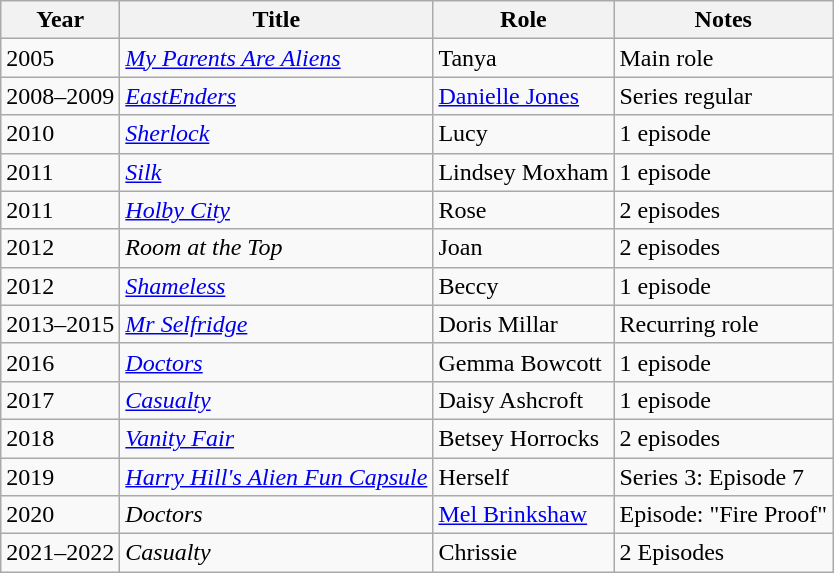<table class="wikitable sortable">
<tr>
<th>Year</th>
<th>Title</th>
<th>Role</th>
<th>Notes</th>
</tr>
<tr>
<td>2005</td>
<td><em><a href='#'>My Parents Are Aliens</a></em></td>
<td>Tanya</td>
<td>Main role</td>
</tr>
<tr>
<td>2008–2009</td>
<td><em><a href='#'>EastEnders</a></em></td>
<td><a href='#'>Danielle Jones</a></td>
<td>Series regular</td>
</tr>
<tr>
<td>2010</td>
<td><em><a href='#'>Sherlock</a></em></td>
<td>Lucy</td>
<td>1 episode</td>
</tr>
<tr>
<td>2011</td>
<td><em><a href='#'>Silk</a></em></td>
<td>Lindsey Moxham</td>
<td>1 episode</td>
</tr>
<tr>
<td>2011</td>
<td><em><a href='#'>Holby City</a></em></td>
<td>Rose</td>
<td>2 episodes</td>
</tr>
<tr>
<td>2012</td>
<td><em>Room at the Top</em></td>
<td>Joan</td>
<td>2 episodes</td>
</tr>
<tr>
<td>2012</td>
<td><em><a href='#'>Shameless</a></em></td>
<td>Beccy</td>
<td>1 episode</td>
</tr>
<tr>
<td>2013–2015</td>
<td><em><a href='#'>Mr Selfridge</a></em></td>
<td>Doris Millar</td>
<td>Recurring role</td>
</tr>
<tr>
<td>2016</td>
<td><em><a href='#'>Doctors</a></em></td>
<td>Gemma Bowcott</td>
<td>1 episode</td>
</tr>
<tr>
<td>2017</td>
<td><em><a href='#'>Casualty</a></em></td>
<td>Daisy Ashcroft</td>
<td>1 episode</td>
</tr>
<tr>
<td>2018</td>
<td><em><a href='#'>Vanity Fair</a></em></td>
<td>Betsey Horrocks</td>
<td>2 episodes</td>
</tr>
<tr>
<td>2019</td>
<td><em><a href='#'>Harry Hill's Alien Fun Capsule</a></em></td>
<td>Herself</td>
<td>Series 3: Episode 7</td>
</tr>
<tr>
<td>2020</td>
<td><em>Doctors</em></td>
<td><a href='#'>Mel Brinkshaw</a></td>
<td>Episode: "Fire Proof"</td>
</tr>
<tr>
<td>2021–2022</td>
<td><em>Casualty</em></td>
<td>Chrissie</td>
<td>2 Episodes </td>
</tr>
</table>
